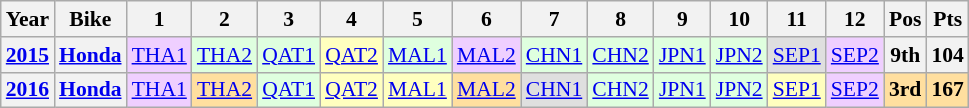<table class="wikitable" style="text-align:center; font-size:90%">
<tr>
<th>Year</th>
<th>Bike</th>
<th>1</th>
<th>2</th>
<th>3</th>
<th>4</th>
<th>5</th>
<th>6</th>
<th>7</th>
<th>8</th>
<th>9</th>
<th>10</th>
<th>11</th>
<th>12</th>
<th>Pos</th>
<th>Pts</th>
</tr>
<tr>
<th><a href='#'>2015</a></th>
<th><a href='#'>Honda</a></th>
<td style="background:#efcfff;"><a href='#'>THA1</a><br></td>
<td style="background:#dfffdf;"><a href='#'>THA2</a><br></td>
<td style="background:#dfffdf;"><a href='#'>QAT1</a><br></td>
<td style="background:#ffffbf;"><a href='#'>QAT2</a><br></td>
<td style="background:#dfffdf;"><a href='#'>MAL1</a><br></td>
<td style="background:#efcfff;"><a href='#'>MAL2</a><br></td>
<td style="background:#dfffdf;"><a href='#'>CHN1</a><br></td>
<td style="background:#dfffdf;"><a href='#'>CHN2</a><br></td>
<td style="background:#dfffdf;"><a href='#'>JPN1</a><br></td>
<td style="background:#dfffdf;"><a href='#'>JPN2</a><br></td>
<td style="background:#dfdfdf;"><a href='#'>SEP1</a><br></td>
<td style="background:#efcfff;"><a href='#'>SEP2</a><br></td>
<th style="background:#;">9th</th>
<th style="background:#;">104</th>
</tr>
<tr>
<th><a href='#'>2016</a></th>
<th><a href='#'>Honda</a></th>
<td style="background:#efcfff;"><a href='#'>THA1</a><br></td>
<td style="background:#ffdf9f;"><a href='#'>THA2</a><br></td>
<td style="background:#dfffdf;"><a href='#'>QAT1</a><br></td>
<td style="background:#ffffbf;"><a href='#'>QAT2</a><br></td>
<td style="background:#ffffbf;"><a href='#'>MAL1</a><br></td>
<td style="background:#ffdf9f;"><a href='#'>MAL2</a><br></td>
<td style="background:#dfdfdf;"><a href='#'>CHN1</a><br></td>
<td style="background:#dfffdf;"><a href='#'>CHN2</a><br></td>
<td style="background:#dfffdf;"><a href='#'>JPN1</a><br></td>
<td style="background:#dfffdf;"><a href='#'>JPN2</a><br></td>
<td style="background:#ffffbf;"><a href='#'>SEP1</a><br></td>
<td style="background:#efcfff;"><a href='#'>SEP2</a><br></td>
<th style="background:#ffdf9f;">3rd</th>
<th style="background:#ffdf9f;">167</th>
</tr>
</table>
